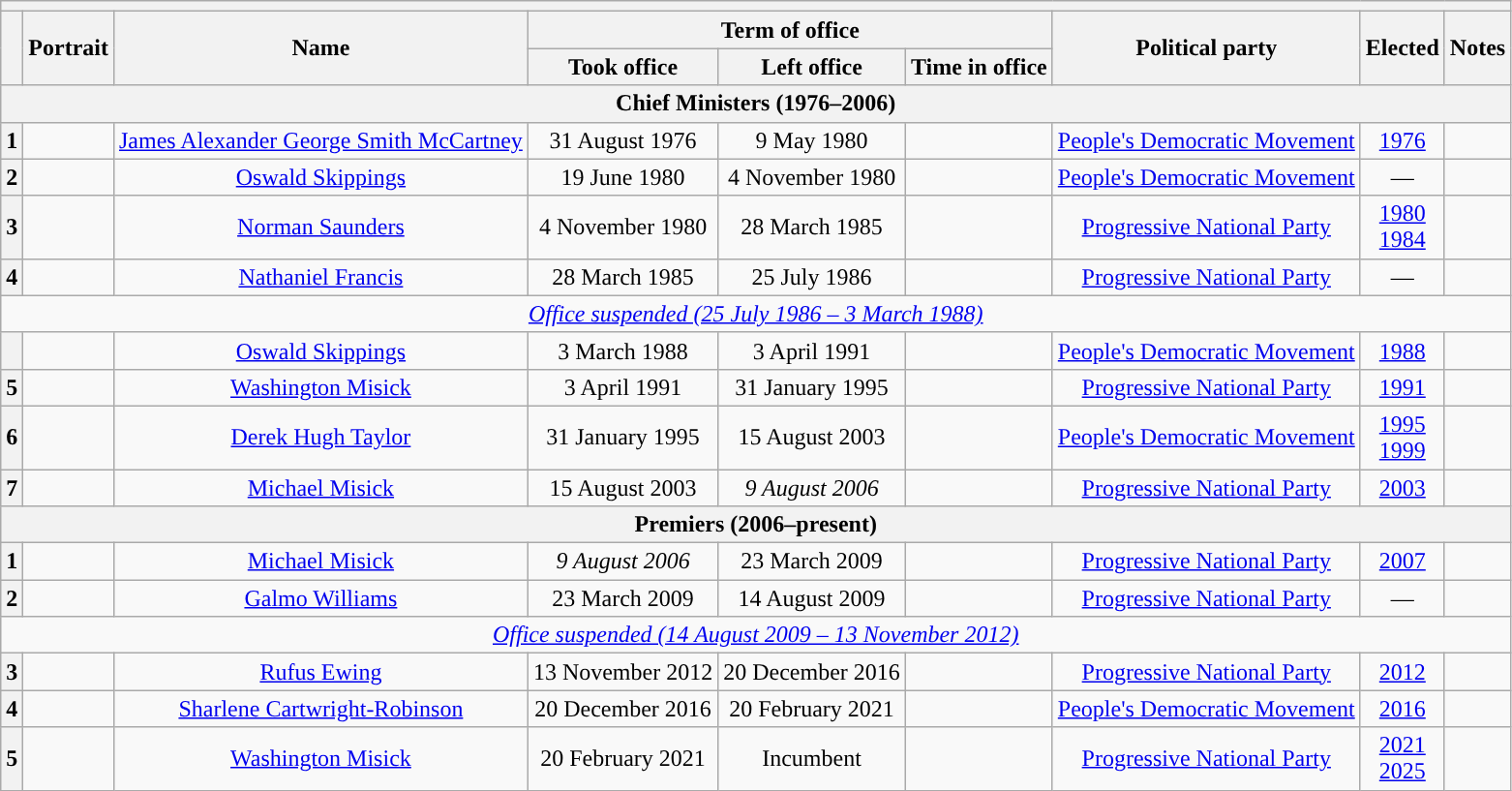<table class="wikitable" style="text-align:center">
<tr>
<th colspan="9"> </th>
</tr>
<tr style="text-align:center; background:#ebebeb">
<th rowspan=2></th>
<th rowspan=2>Portrait</th>
<th rowspan=2>Name<br></th>
<th colspan=3>Term of office</th>
<th rowspan=2>Political party</th>
<th rowspan=2>Elected</th>
<th rowspan=2>Notes</th>
</tr>
<tr style="text-align:center; background:#ebebeb">
<th>Took office</th>
<th>Left office</th>
<th>Time in office</th>
</tr>
<tr>
<th colspan="9">Chief Ministers (1976–2006)</th>
</tr>
<tr>
<th style="background:">1</th>
<td></td>
<td><a href='#'>James Alexander George Smith McCartney</a><br></td>
<td>31 August 1976</td>
<td>9 May 1980</td>
<td></td>
<td><a href='#'>People's Democratic Movement</a></td>
<td><a href='#'>1976</a></td>
<td></td>
</tr>
<tr>
<th style="background:">2</th>
<td></td>
<td><a href='#'>Oswald Skippings</a><br></td>
<td>19 June 1980</td>
<td>4 November 1980</td>
<td></td>
<td><a href='#'>People's Democratic Movement</a></td>
<td>—</td>
<td></td>
</tr>
<tr>
<th style="background:">3</th>
<td></td>
<td><a href='#'>Norman Saunders</a><br></td>
<td>4 November 1980</td>
<td>28 March 1985</td>
<td></td>
<td><a href='#'>Progressive National Party</a></td>
<td><a href='#'>1980</a><br><a href='#'>1984</a></td>
<td></td>
</tr>
<tr>
<th style="background:">4</th>
<td></td>
<td><a href='#'>Nathaniel Francis</a><br></td>
<td>28 March 1985</td>
<td>25 July 1986</td>
<td></td>
<td><a href='#'>Progressive National Party</a></td>
<td>—</td>
<td></td>
</tr>
<tr>
<td colspan="9"><em><a href='#'>Office suspended (25 July 1986 – 3 March 1988)</a></em></td>
</tr>
<tr>
<th style="background:"></th>
<td></td>
<td><a href='#'>Oswald Skippings</a><br></td>
<td>3 March 1988</td>
<td>3 April 1991</td>
<td></td>
<td><a href='#'>People's Democratic Movement</a></td>
<td><a href='#'>1988</a></td>
<td></td>
</tr>
<tr>
<th style="background:">5</th>
<td></td>
<td><a href='#'>Washington Misick</a><br></td>
<td>3 April 1991</td>
<td>31 January 1995</td>
<td></td>
<td><a href='#'>Progressive National Party</a></td>
<td><a href='#'>1991</a></td>
<td></td>
</tr>
<tr>
<th style="background:">6</th>
<td></td>
<td><a href='#'>Derek Hugh Taylor</a><br></td>
<td>31 January 1995</td>
<td>15 August 2003</td>
<td></td>
<td><a href='#'>People's Democratic Movement</a></td>
<td><a href='#'>1995</a><br><a href='#'>1999</a></td>
<td></td>
</tr>
<tr>
<th style="background:">7</th>
<td></td>
<td><a href='#'>Michael Misick</a><br></td>
<td>15 August 2003</td>
<td><em>9 August 2006</em></td>
<td></td>
<td><a href='#'>Progressive National Party</a></td>
<td><a href='#'>2003</a></td>
<td></td>
</tr>
<tr>
<th colspan="9">Premiers (2006–present)</th>
</tr>
<tr>
<th style="background:">1</th>
<td></td>
<td><a href='#'>Michael Misick</a><br></td>
<td><em>9 August 2006</em></td>
<td>23 March 2009</td>
<td></td>
<td><a href='#'>Progressive National Party</a></td>
<td><a href='#'>2007</a></td>
<td></td>
</tr>
<tr>
<th style="background:">2</th>
<td></td>
<td><a href='#'>Galmo Williams</a><br></td>
<td>23 March 2009</td>
<td>14 August 2009</td>
<td></td>
<td><a href='#'>Progressive National Party</a></td>
<td>—</td>
<td></td>
</tr>
<tr>
<td colspan="9"><em><a href='#'>Office suspended (14 August 2009 – 13 November 2012)</a></em></td>
</tr>
<tr>
<th style="background:">3</th>
<td></td>
<td><a href='#'>Rufus Ewing</a><br></td>
<td>13 November 2012</td>
<td>20 December 2016</td>
<td></td>
<td><a href='#'>Progressive National Party</a></td>
<td><a href='#'>2012</a></td>
<td></td>
</tr>
<tr>
<th style="background:">4</th>
<td></td>
<td><a href='#'>Sharlene Cartwright-Robinson</a><br></td>
<td>20 December 2016</td>
<td>20 February 2021</td>
<td></td>
<td><a href='#'>People's Democratic Movement</a></td>
<td><a href='#'>2016</a></td>
<td></td>
</tr>
<tr>
<th style="background:">5</th>
<td></td>
<td><a href='#'>Washington Misick</a><br></td>
<td>20 February 2021</td>
<td>Incumbent</td>
<td></td>
<td><a href='#'>Progressive National Party</a></td>
<td><a href='#'>2021</a><br><a href='#'>2025</a></td>
<td></td>
</tr>
</table>
